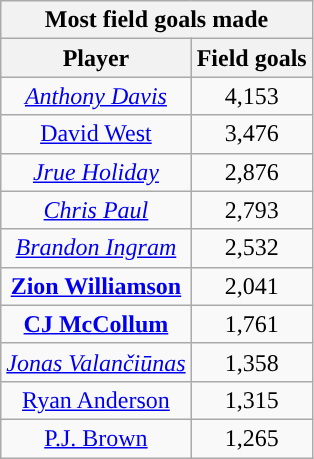<table class="wikitable sortable" style="text-align:center">
<tr>
<th colspan="5">Most field goals made</th>
</tr>
<tr>
<th>Player</th>
<th>Field goals</th>
</tr>
<tr>
<td><em><a href='#'>Anthony Davis</a></em></td>
<td>4,153</td>
</tr>
<tr>
<td><a href='#'>David West</a></td>
<td>3,476</td>
</tr>
<tr>
<td><em><a href='#'>Jrue Holiday</a></em></td>
<td>2,876</td>
</tr>
<tr>
<td><em><a href='#'>Chris Paul</a></em></td>
<td>2,793</td>
</tr>
<tr>
<td><em><a href='#'>Brandon Ingram</a></em></td>
<td>2,532</td>
</tr>
<tr>
<td><strong><a href='#'>Zion Williamson</a></strong></td>
<td>2,041</td>
</tr>
<tr>
<td><strong><a href='#'>CJ McCollum</a></strong></td>
<td>1,761</td>
</tr>
<tr>
<td><em><a href='#'>Jonas Valančiūnas</a></em></td>
<td>1,358</td>
</tr>
<tr>
<td><a href='#'>Ryan Anderson</a></td>
<td>1,315</td>
</tr>
<tr>
<td><a href='#'>P.J. Brown</a></td>
<td>1,265</td>
</tr>
</table>
